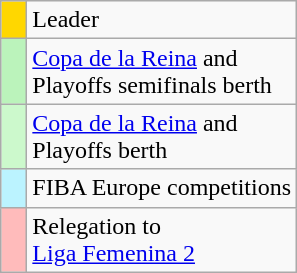<table class="wikitable">
<tr>
<td style="width:10px; background:gold;"></td>
<td>Leader</td>
</tr>
<tr>
<td style="width:10px; background:#BBF3BB;"></td>
<td><a href='#'>Copa de la Reina</a> and<br>Playoffs semifinals berth</td>
</tr>
<tr>
<td style="width:10px; background:#CCF9CC;"></td>
<td><a href='#'>Copa de la Reina</a> and<br>Playoffs berth</td>
</tr>
<tr>
<td style="width:10px; background:#BBF3FF;"></td>
<td>FIBA Europe competitions</td>
</tr>
<tr>
<td style="width:10px; background:#FFBBBB;"></td>
<td>Relegation to<br><a href='#'>Liga Femenina 2</a></td>
</tr>
</table>
